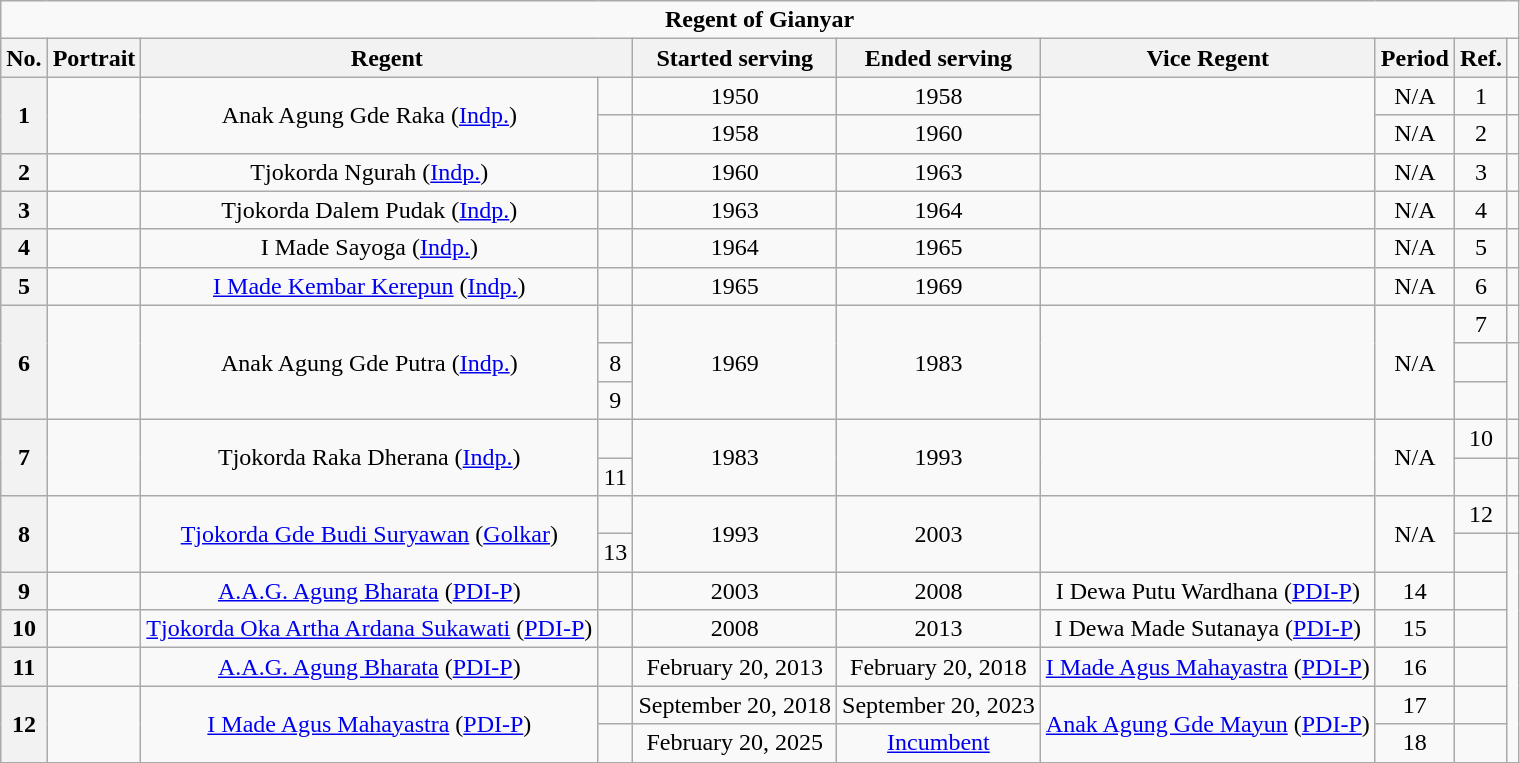<table class="wikitable"style="text-align:center;">
<tr style="background:#;"|>
<td colspan = "10"> <strong>Regent of Gianyar</strong> </td>
</tr>
<tr>
<th style="background:#;">No.</th>
<th style="background:#;">Portrait</th>
<th style="background:#;"colspan=2>Regent</th>
<th style="background:#;">Started serving</th>
<th style="background:#;">Ended serving</th>
<th style="background:#;">Vice Regent</th>
<th style="background:#;">Period</th>
<th style="background:#;">Ref.</th>
</tr>
<tr>
<th rowspan="2">1</th>
<td rowspan="2"></td>
<td rowspan="2">Anak Agung Gde Raka (<a href='#'>Indp.</a>)</td>
<td></td>
<td>1950</td>
<td>1958</td>
<td rowspan="2"></td>
<td>N/A</td>
<td>1</td>
<td></td>
</tr>
<tr>
<td></td>
<td>1958</td>
<td>1960</td>
<td>N/A</td>
<td>2</td>
<td></td>
</tr>
<tr>
<th>2</th>
<td></td>
<td>Tjokorda Ngurah (<a href='#'>Indp.</a>)</td>
<td></td>
<td>1960</td>
<td>1963</td>
<td></td>
<td>N/A</td>
<td>3</td>
<td></td>
</tr>
<tr>
<th>3</th>
<td></td>
<td>Tjokorda Dalem Pudak (<a href='#'>Indp.</a>)</td>
<td></td>
<td>1963</td>
<td>1964</td>
<td></td>
<td>N/A</td>
<td>4</td>
<td></td>
</tr>
<tr>
<th>4</th>
<td></td>
<td>I Made Sayoga (<a href='#'>Indp.</a>)</td>
<td></td>
<td>1964</td>
<td>1965</td>
<td></td>
<td>N/A</td>
<td>5</td>
<td></td>
</tr>
<tr>
<th>5</th>
<td></td>
<td><a href='#'>I Made Kembar Kerepun</a> (<a href='#'>Indp.</a>)</td>
<td></td>
<td>1965</td>
<td>1969</td>
<td></td>
<td>N/A</td>
<td>6</td>
<td></td>
</tr>
<tr>
<th rowspan="3">6</th>
<td rowspan="3"></td>
<td rowspan="3">Anak Agung Gde Putra (<a href='#'>Indp.</a>)</td>
<td></td>
<td rowspan="3">1969</td>
<td rowspan="3">1983</td>
<td rowspan="3"></td>
<td rowspan="3">N/A</td>
<td>7</td>
<td></td>
</tr>
<tr>
<td>8</td>
<td></td>
</tr>
<tr>
<td>9</td>
<td></td>
</tr>
<tr>
<th rowspan="2">7</th>
<td rowspan="2"></td>
<td rowspan="2">Tjokorda Raka Dherana (<a href='#'>Indp.</a>)</td>
<td></td>
<td rowspan="2">1983</td>
<td rowspan="2">1993</td>
<td rowspan="2"></td>
<td rowspan="2">N/A</td>
<td>10</td>
<td></td>
</tr>
<tr>
<td>11</td>
<td></td>
</tr>
<tr>
<th rowspan="2">8</th>
<td rowspan="2"></td>
<td rowspan="2"><a href='#'>Tjokorda Gde Budi Suryawan</a> (<a href='#'>Golkar</a>)</td>
<td></td>
<td rowspan="2">1993</td>
<td rowspan="2">2003</td>
<td rowspan="2"></td>
<td rowspan="2">N/A</td>
<td>12</td>
<td></td>
</tr>
<tr>
<td>13</td>
<td></td>
</tr>
<tr>
<th>9</th>
<td></td>
<td><a href='#'>A.A.G. Agung Bharata</a> (<a href='#'>PDI-P</a>)</td>
<td></td>
<td>2003</td>
<td>2008</td>
<td>I Dewa Putu Wardhana (<a href='#'>PDI-P</a>)</td>
<td>14</td>
<td></td>
</tr>
<tr>
<th>10</th>
<td></td>
<td><a href='#'>Tjokorda Oka Artha Ardana Sukawati</a> (<a href='#'>PDI-P</a>)</td>
<td></td>
<td>2008</td>
<td>2013</td>
<td>I Dewa Made Sutanaya (<a href='#'>PDI-P</a>)</td>
<td>15</td>
<td></td>
</tr>
<tr>
<th>11</th>
<td></td>
<td><a href='#'>A.A.G. Agung Bharata</a> (<a href='#'>PDI-P</a>)</td>
<td></td>
<td>February 20, 2013</td>
<td>February 20, 2018</td>
<td><a href='#'>I Made Agus Mahayastra</a> (<a href='#'>PDI-P</a>)</td>
<td>16</td>
<td></td>
</tr>
<tr>
<th rowspan="2">12</th>
<td rowspan="2"></td>
<td rowspan="2"><a href='#'>I Made Agus Mahayastra</a> (<a href='#'>PDI-P</a>)</td>
<td></td>
<td>September 20, 2018</td>
<td>September 20, 2023</td>
<td rowspan="2"><a href='#'>Anak Agung Gde Mayun</a> (<a href='#'>PDI-P</a>)</td>
<td>17</td>
<td></td>
</tr>
<tr>
<td></td>
<td>February 20, 2025</td>
<td><a href='#'>Incumbent</a></td>
<td>18<br></td>
<td></td>
</tr>
<tr>
</tr>
</table>
